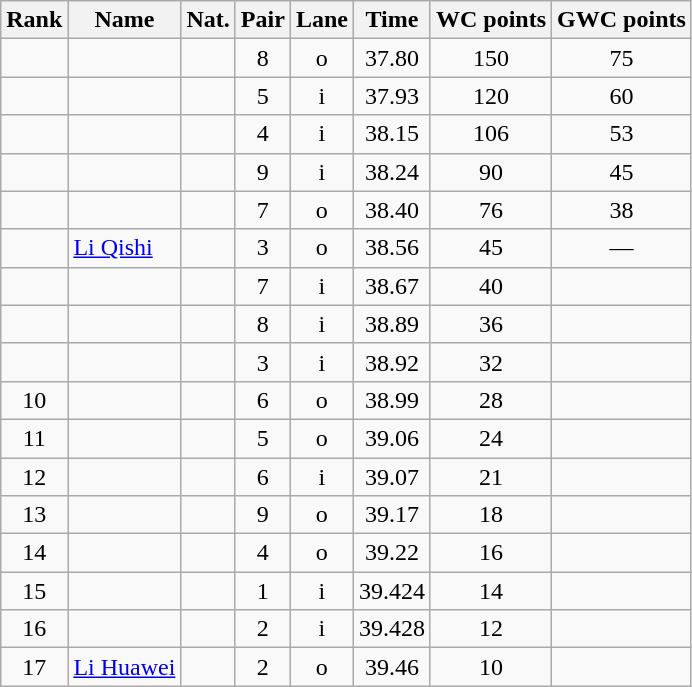<table class="wikitable sortable" style="text-align:center">
<tr>
<th>Rank</th>
<th>Name</th>
<th>Nat.</th>
<th>Pair</th>
<th>Lane</th>
<th>Time</th>
<th>WC points</th>
<th>GWC points</th>
</tr>
<tr>
<td></td>
<td align=left></td>
<td></td>
<td>8</td>
<td>o</td>
<td>37.80</td>
<td>150</td>
<td>75</td>
</tr>
<tr>
<td></td>
<td align=left></td>
<td></td>
<td>5</td>
<td>i</td>
<td>37.93</td>
<td>120</td>
<td>60</td>
</tr>
<tr>
<td></td>
<td align=left></td>
<td></td>
<td>4</td>
<td>i</td>
<td>38.15</td>
<td>106</td>
<td>53</td>
</tr>
<tr>
<td></td>
<td align=left></td>
<td></td>
<td>9</td>
<td>i</td>
<td>38.24</td>
<td>90</td>
<td>45</td>
</tr>
<tr>
<td></td>
<td align=left></td>
<td></td>
<td>7</td>
<td>o</td>
<td>38.40</td>
<td>76</td>
<td>38</td>
</tr>
<tr>
<td></td>
<td align=left><a href='#'>Li Qishi</a></td>
<td></td>
<td>3</td>
<td>o</td>
<td>38.56</td>
<td>45</td>
<td>—</td>
</tr>
<tr>
<td></td>
<td align=left></td>
<td></td>
<td>7</td>
<td>i</td>
<td>38.67</td>
<td>40</td>
<td></td>
</tr>
<tr>
<td></td>
<td align=left></td>
<td></td>
<td>8</td>
<td>i</td>
<td>38.89</td>
<td>36</td>
<td></td>
</tr>
<tr>
<td></td>
<td align=left></td>
<td></td>
<td>3</td>
<td>i</td>
<td>38.92</td>
<td>32</td>
<td></td>
</tr>
<tr>
<td>10</td>
<td align=left></td>
<td></td>
<td>6</td>
<td>o</td>
<td>38.99</td>
<td>28</td>
<td></td>
</tr>
<tr>
<td>11</td>
<td align=left></td>
<td></td>
<td>5</td>
<td>o</td>
<td>39.06</td>
<td>24</td>
<td></td>
</tr>
<tr>
<td>12</td>
<td align=left></td>
<td></td>
<td>6</td>
<td>i</td>
<td>39.07</td>
<td>21</td>
<td></td>
</tr>
<tr>
<td>13</td>
<td align=left></td>
<td></td>
<td>9</td>
<td>o</td>
<td>39.17</td>
<td>18</td>
<td></td>
</tr>
<tr>
<td>14</td>
<td align=left></td>
<td></td>
<td>4</td>
<td>o</td>
<td>39.22</td>
<td>16</td>
<td></td>
</tr>
<tr>
<td>15</td>
<td align=left></td>
<td></td>
<td>1</td>
<td>i</td>
<td>39.424</td>
<td>14</td>
<td></td>
</tr>
<tr>
<td>16</td>
<td align=left></td>
<td></td>
<td>2</td>
<td>i</td>
<td>39.428</td>
<td>12</td>
<td></td>
</tr>
<tr>
<td>17</td>
<td align=left><a href='#'>Li Huawei</a></td>
<td></td>
<td>2</td>
<td>o</td>
<td>39.46</td>
<td>10</td>
<td></td>
</tr>
</table>
